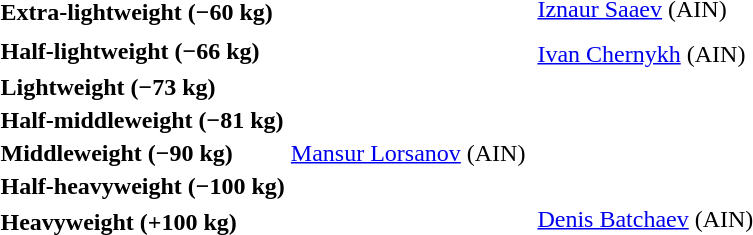<table>
<tr>
<th rowspan=2 style="text-align:left;">Extra-lightweight (−60 kg)</th>
<td rowspan=2></td>
<td rowspan=2></td>
<td> <a href='#'>Iznaur Saaev</a> <span>(<abbr>AIN</abbr>)</span></td>
</tr>
<tr>
<td></td>
</tr>
<tr>
<th rowspan=2 style="text-align:left;">Half-lightweight (−66 kg)</th>
<td rowspan=2></td>
<td rowspan=2></td>
<td></td>
</tr>
<tr>
<td> <a href='#'>Ivan Chernykh</a> <span>(<abbr>AIN</abbr>)</span></td>
</tr>
<tr>
<th rowspan=2 style="text-align:left;">Lightweight (−73 kg)</th>
<td rowspan=2></td>
<td rowspan=2></td>
<td></td>
</tr>
<tr>
<td></td>
</tr>
<tr>
<th rowspan=2 style="text-align:left;">Half-middleweight (−81 kg)</th>
<td rowspan=2></td>
<td rowspan=2></td>
<td></td>
</tr>
<tr>
<td></td>
</tr>
<tr>
<th rowspan=2 style="text-align:left;">Middleweight (−90 kg)</th>
<td rowspan=2> <a href='#'>Mansur Lorsanov</a> <span>(<abbr>AIN</abbr>)</span></td>
<td rowspan=2></td>
<td></td>
</tr>
<tr>
<td></td>
</tr>
<tr>
<th rowspan=2 style="text-align:left;">Half-heavyweight (−100 kg)</th>
<td rowspan=2></td>
<td rowspan=2></td>
<td></td>
</tr>
<tr>
<td></td>
</tr>
<tr>
<th rowspan=2 style="text-align:left;">Heavyweight (+100 kg)</th>
<td rowspan=2></td>
<td rowspan=2></td>
<td> <a href='#'>Denis Batchaev</a> <span>(<abbr>AIN</abbr>)</span></td>
</tr>
<tr>
<td></td>
</tr>
</table>
